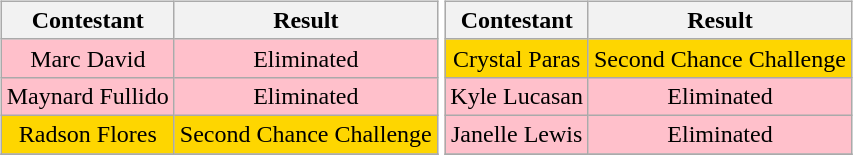<table>
<tr>
<td><br><table class="wikitable sortable nowrap" style="margin:auto; text-align:center">
<tr>
<th scope="col">Contestant</th>
<th scope="col">Result</th>
</tr>
<tr>
<td bgcolor=pink>Marc David</td>
<td bgcolor=pink>Eliminated</td>
</tr>
<tr>
<td bgcolor=pink>Maynard Fullido</td>
<td bgcolor=pink>Eliminated</td>
</tr>
<tr>
<td bgcolor=#fed600>Radson Flores</td>
<td bgcolor=#fed600>Second Chance Challenge</td>
</tr>
<tr>
</tr>
</table>
</td>
<td><br><table class="wikitable sortable nowrap" style="margin:auto; text-align:center">
<tr>
<th scope="col">Contestant</th>
<th scope="col">Result</th>
</tr>
<tr>
<td bgcolor=#fed600>Crystal Paras</td>
<td bgcolor=#fed600>Second Chance Challenge</td>
</tr>
<tr>
<td bgcolor=pink>Kyle Lucasan</td>
<td bgcolor=pink>Eliminated</td>
</tr>
<tr>
<td bgcolor=pink>Janelle Lewis</td>
<td bgcolor=pink>Eliminated</td>
</tr>
<tr>
</tr>
</table>
</td>
</tr>
</table>
